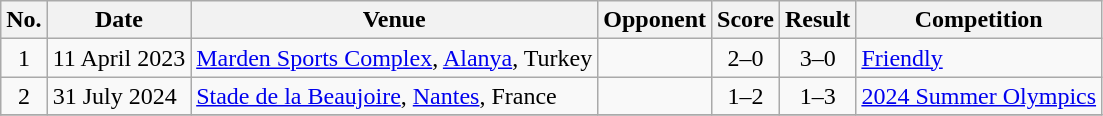<table class="wikitable sortable">
<tr>
<th scope="col">No.</th>
<th scope="col">Date</th>
<th scope="col">Venue</th>
<th scope="col">Opponent</th>
<th scope="col">Score</th>
<th scope="col">Result</th>
<th scope="col">Competition</th>
</tr>
<tr>
<td align="center">1</td>
<td>11 April 2023</td>
<td><a href='#'>Marden Sports Complex</a>, <a href='#'>Alanya</a>, Turkey</td>
<td></td>
<td align="center">2–0</td>
<td align="center">3–0</td>
<td><a href='#'>Friendly</a></td>
</tr>
<tr>
<td style="text-align:center">2</td>
<td>31 July 2024</td>
<td><a href='#'>Stade de la Beaujoire</a>, <a href='#'>Nantes</a>, France</td>
<td></td>
<td style="text-align:center">1–2</td>
<td style="text-align:center">1–3</td>
<td><a href='#'>2024 Summer Olympics</a></td>
</tr>
<tr>
</tr>
</table>
